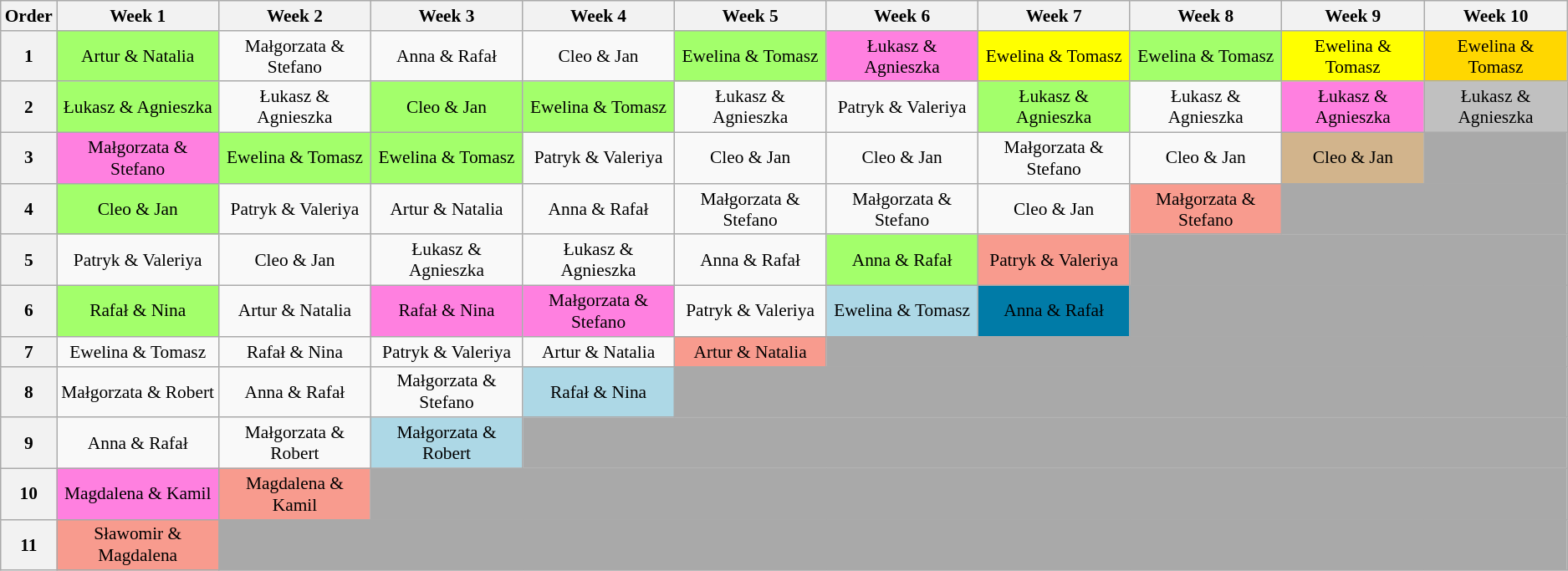<table class="wikitable" style="font-size:89%; text-align:center">
<tr>
<th>Order</th>
<th>Week 1</th>
<th>Week 2</th>
<th>Week 3</th>
<th>Week 4</th>
<th>Week 5</th>
<th>Week 6</th>
<th>Week 7</th>
<th>Week 8</th>
<th>Week 9</th>
<th>Week 10</th>
</tr>
<tr>
<th>1</th>
<td style="background:#A3FF6B;">Artur & Natalia</td>
<td>Małgorzata & Stefano</td>
<td>Anna & Rafał</td>
<td>Cleo & Jan</td>
<td style="background:#A3FF6B;">Ewelina & Tomasz</td>
<td style="background:#FF80E0;">Łukasz & Agnieszka</td>
<td style="background:yellow;">Ewelina & Tomasz</td>
<td style="background:#A3FF6B;">Ewelina & Tomasz</td>
<td style="background:yellow;">Ewelina & Tomasz</td>
<td style="background:gold;">Ewelina & Tomasz</td>
</tr>
<tr>
<th>2</th>
<td style="background:#A3FF6B;">Łukasz & Agnieszka</td>
<td>Łukasz & Agnieszka</td>
<td style="background:#A3FF6B;">Cleo & Jan</td>
<td style="background:#A3FF6B;">Ewelina & Tomasz</td>
<td>Łukasz & Agnieszka</td>
<td>Patryk & Valeriya</td>
<td style="background:#A3FF6B;">Łukasz & Agnieszka</td>
<td>Łukasz & Agnieszka</td>
<td style="background:#FF80E0;">Łukasz & Agnieszka</td>
<td style="background:silver;">Łukasz & Agnieszka</td>
</tr>
<tr>
<th>3</th>
<td style="background:#FF80E0;">Małgorzata & Stefano</td>
<td style="background:#A3FF6B;">Ewelina & Tomasz</td>
<td style="background:#A3FF6B;">Ewelina & Tomasz</td>
<td>Patryk & Valeriya</td>
<td>Cleo & Jan</td>
<td>Cleo & Jan</td>
<td>Małgorzata & Stefano</td>
<td>Cleo & Jan</td>
<td style="background:tan">Cleo & Jan</td>
<td style="background:darkgrey;"></td>
</tr>
<tr>
<th>4</th>
<td style="background:#A3FF6B;">Cleo & Jan</td>
<td>Patryk & Valeriya</td>
<td>Artur & Natalia</td>
<td>Anna & Rafał</td>
<td>Małgorzata & Stefano</td>
<td>Małgorzata & Stefano</td>
<td>Cleo & Jan</td>
<td style="background:#F89B8E;">Małgorzata & Stefano</td>
<td style="background:darkgrey;" colspan="2"></td>
</tr>
<tr>
<th>5</th>
<td>Patryk & Valeriya</td>
<td>Cleo & Jan</td>
<td>Łukasz & Agnieszka</td>
<td>Łukasz & Agnieszka</td>
<td>Anna & Rafał</td>
<td style="background:#A3FF6B;">Anna & Rafał</td>
<td style="background:#F89B8E;">Patryk & Valeriya</td>
<td style="background:darkgrey;" colspan="3"></td>
</tr>
<tr>
<th>6</th>
<td style="background:#A3FF6B;">Rafał & Nina</td>
<td>Artur & Natalia</td>
<td style="background:#FF80E0;">Rafał & Nina</td>
<td style="background:#FF80E0;">Małgorzata & Stefano</td>
<td>Patryk & Valeriya</td>
<td style="background:lightblue;">Ewelina & Tomasz</td>
<td style="background:#007BA7;">Anna & Rafał</td>
<td style="background:darkgrey;" colspan="3"></td>
</tr>
<tr>
<th>7</th>
<td>Ewelina & Tomasz</td>
<td>Rafał & Nina</td>
<td>Patryk & Valeriya</td>
<td>Artur & Natalia</td>
<td style="background:#F89B8E;">Artur & Natalia</td>
<td style="background:darkgrey;" colspan="5"></td>
</tr>
<tr>
<th>8</th>
<td>Małgorzata & Robert</td>
<td>Anna & Rafał</td>
<td>Małgorzata & Stefano</td>
<td style="background:lightblue;">Rafał & Nina</td>
<td style="background:darkgrey;" colspan="6"></td>
</tr>
<tr>
<th>9</th>
<td>Anna & Rafał</td>
<td>Małgorzata & Robert</td>
<td style="background:lightblue;">Małgorzata & Robert</td>
<td style="background:darkgrey;" colspan="7"></td>
</tr>
<tr>
<th>10</th>
<td style="background:#FF80E0;">Magdalena & Kamil</td>
<td style="background:#F89B8E;">Magdalena & Kamil</td>
<td style="background:darkgrey;" colspan="8"></td>
</tr>
<tr>
<th>11</th>
<td style="background:#F89B8E;">Sławomir & Magdalena</td>
<td style="background:darkgrey;" colspan="9"></td>
</tr>
</table>
